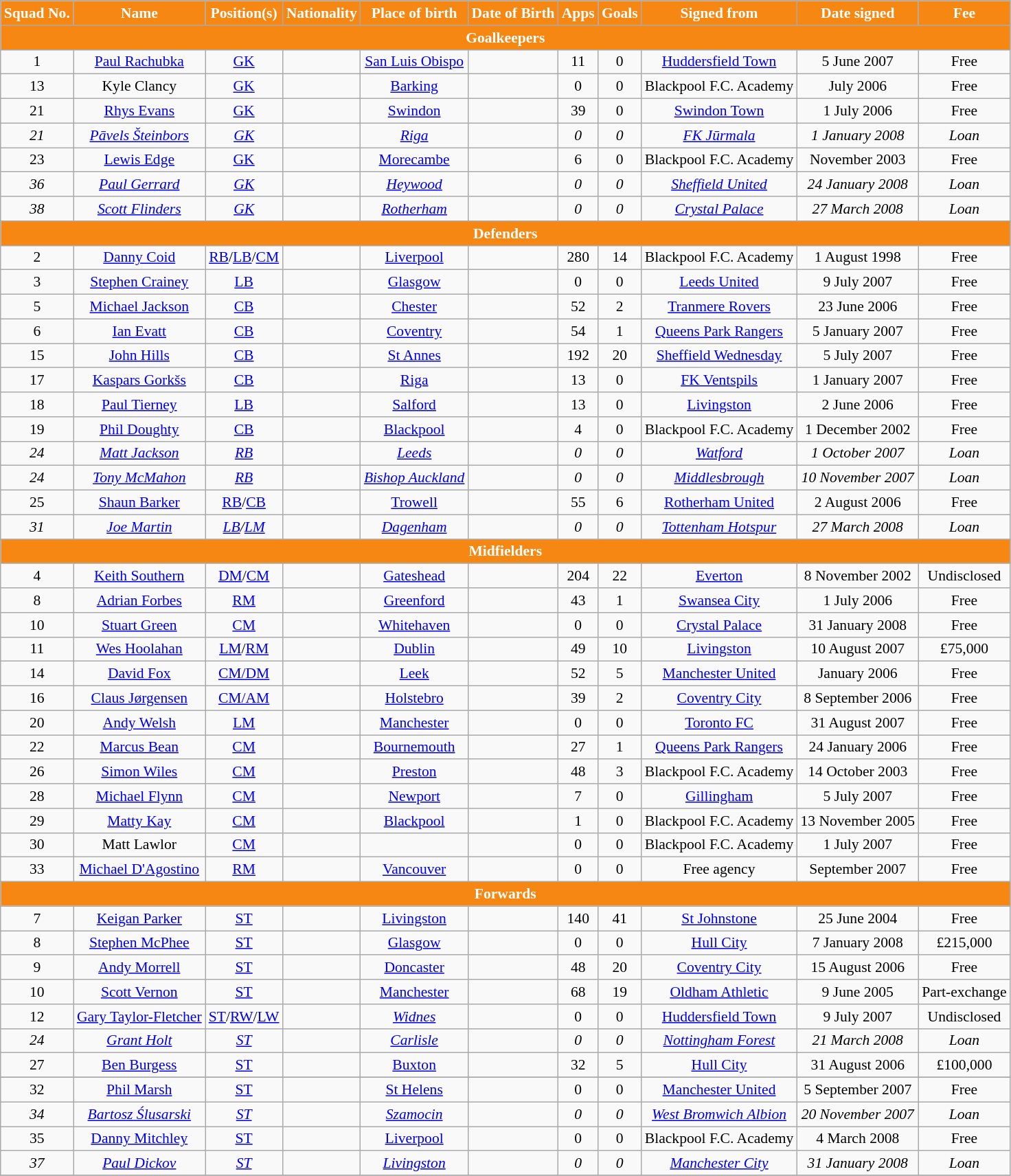<table class="wikitable" style="text-align:center; font-size:90%;">
<tr>
<th style="background:#F68712; color:white; text-align:center;">Squad No.</th>
<th style="background:#F68712; color:white; text-align:center;">Name</th>
<th style="background:#F68712; color:white; text-align:center;">Position(s)</th>
<th style="background:#F68712; color:white; text-align:center;">Nationality</th>
<th style="background:#F68712; color:white; text-align:center;">Place of birth</th>
<th style="background:#F68712; color:white; text-align:center;">Date of Birth</th>
<th style="background:#F68712; color:white; text-align:center;">Apps</th>
<th style="background:#F68712; color:white; text-align:center;">Goals</th>
<th style="background:#F68712; color:white; text-align:center;">Signed from</th>
<th style="background:#F68712; color:white; text-align:center;">Date signed</th>
<th style="background:#F68712; color:white; text-align:center;">Fee</th>
</tr>
<tr>
<th colspan="11" style="background:#F68712; color:white; text-align:center"><strong>Goalkeepers</strong></th>
</tr>
<tr>
<td>1</td>
<td><a href='#'>Paul Rachubka</a></td>
<td><a href='#'>GK</a></td>
<td></td>
<td><a href='#'>San Luis Obispo</a></td>
<td></td>
<td>11</td>
<td>0</td>
<td> <a href='#'>Huddersfield Town</a></td>
<td>5 June 2007</td>
<td>Free</td>
</tr>
<tr>
<td>13</td>
<td>Kyle Clancy</td>
<td><a href='#'>GK</a></td>
<td></td>
<td><a href='#'>Barking</a></td>
<td></td>
<td>0</td>
<td>0</td>
<td> Blackpool F.C. Academy</td>
<td>July 2006</td>
<td>Free</td>
</tr>
<tr>
<td>21</td>
<td><a href='#'>Rhys Evans</a></td>
<td><a href='#'>GK</a></td>
<td></td>
<td><a href='#'>Swindon</a></td>
<td></td>
<td>39</td>
<td>0</td>
<td> <a href='#'>Swindon Town</a></td>
<td>1 July 2006</td>
<td>Free</td>
</tr>
<tr>
<td><em>21</em></td>
<td><em><a href='#'>Pāvels Šteinbors</a></em></td>
<td><em><a href='#'>GK</a></em></td>
<td></td>
<td><em><a href='#'>Riga</a></em></td>
<td><em></em></td>
<td><em>0</em></td>
<td><em>0</em></td>
<td> <em><a href='#'>FK Jūrmala</a></em></td>
<td><em>1 January 2008</em></td>
<td><em>Loan</em></td>
</tr>
<tr>
<td>23</td>
<td><a href='#'>Lewis Edge</a></td>
<td><a href='#'>GK</a></td>
<td></td>
<td><a href='#'>Morecambe</a></td>
<td></td>
<td>6</td>
<td>0</td>
<td> Blackpool F.C. Academy</td>
<td>November 2003</td>
<td>Free</td>
</tr>
<tr>
<td><em>36</em></td>
<td><em><a href='#'>Paul Gerrard</a></em></td>
<td><em><a href='#'>GK</a></em></td>
<td></td>
<td><em><a href='#'>Heywood</a></em></td>
<td><em></em></td>
<td><em>0</em></td>
<td><em>0</em></td>
<td> <em><a href='#'>Sheffield United</a></em></td>
<td><em>24 January 2008</em></td>
<td><em>Loan</em></td>
</tr>
<tr>
<td><em>38</em></td>
<td><em><a href='#'>Scott Flinders</a></em></td>
<td><em><a href='#'>GK</a></em></td>
<td></td>
<td><em><a href='#'>Rotherham</a></em></td>
<td><em></em></td>
<td><em>0</em></td>
<td><em>0</em></td>
<td> <em><a href='#'>Crystal Palace</a></em></td>
<td><em>27 March 2008</em></td>
<td><em>Loan</em></td>
</tr>
<tr>
<th colspan="11" style="background:#F68712; color:white; text-align:center"><strong>Defenders</strong></th>
</tr>
<tr>
<td>2</td>
<td><a href='#'>Danny Coid</a></td>
<td><a href='#'>RB</a>/<a href='#'>LB</a>/<a href='#'>CM</a></td>
<td></td>
<td><a href='#'>Liverpool</a></td>
<td></td>
<td>280</td>
<td>14</td>
<td> Blackpool F.C. Academy</td>
<td>1 August 1998</td>
<td>Free</td>
</tr>
<tr>
<td>3</td>
<td><a href='#'>Stephen Crainey</a></td>
<td><a href='#'>LB</a></td>
<td></td>
<td><a href='#'>Glasgow</a></td>
<td></td>
<td>0</td>
<td>0</td>
<td> <a href='#'>Leeds United</a></td>
<td>9 July 2007</td>
<td>Free</td>
</tr>
<tr>
<td>5</td>
<td><a href='#'>Michael Jackson</a></td>
<td><a href='#'>CB</a></td>
<td></td>
<td><a href='#'>Chester</a></td>
<td></td>
<td>52</td>
<td>2</td>
<td> <a href='#'>Tranmere Rovers</a></td>
<td>23 June 2006</td>
<td>Free</td>
</tr>
<tr>
<td>6</td>
<td><a href='#'>Ian Evatt</a></td>
<td><a href='#'>CB</a></td>
<td></td>
<td><a href='#'>Coventry</a></td>
<td></td>
<td>54</td>
<td>1</td>
<td> <a href='#'>Queens Park Rangers</a></td>
<td>5 January 2007</td>
<td>Free</td>
</tr>
<tr>
<td>15</td>
<td><a href='#'>John Hills</a></td>
<td><a href='#'>CB</a></td>
<td></td>
<td><a href='#'>St Annes</a></td>
<td></td>
<td>192</td>
<td>20</td>
<td> <a href='#'>Sheffield Wednesday</a></td>
<td>5 July 2007</td>
<td>Free</td>
</tr>
<tr>
<td>17</td>
<td><a href='#'>Kaspars Gorkšs</a></td>
<td><a href='#'>CB</a></td>
<td></td>
<td><a href='#'>Riga</a></td>
<td></td>
<td>13</td>
<td>0</td>
<td> <a href='#'>FK Ventspils</a></td>
<td>1 January 2007</td>
<td>Free</td>
</tr>
<tr>
<td>18</td>
<td><a href='#'>Paul Tierney</a></td>
<td><a href='#'>LB</a></td>
<td></td>
<td><a href='#'>Salford</a></td>
<td></td>
<td>13</td>
<td>0</td>
<td> <a href='#'>Livingston</a></td>
<td>2 June 2006</td>
<td>Free</td>
</tr>
<tr>
<td>19</td>
<td><a href='#'>Phil Doughty</a></td>
<td><a href='#'>CB</a></td>
<td></td>
<td><a href='#'>Blackpool</a></td>
<td></td>
<td>4</td>
<td>0</td>
<td> Blackpool F.C. Academy</td>
<td>1 December 2002</td>
<td>Free</td>
</tr>
<tr>
<td><em>24</em></td>
<td><em><a href='#'>Matt Jackson</a></em></td>
<td><em><a href='#'>RB</a></em></td>
<td></td>
<td><em><a href='#'>Leeds</a></em></td>
<td><em></em></td>
<td><em>0</em></td>
<td><em>0</em></td>
<td> <em><a href='#'>Watford</a></em></td>
<td><em>1 October 2007</em></td>
<td><em>Loan</em></td>
</tr>
<tr>
<td><em>24</em></td>
<td><em><a href='#'>Tony McMahon</a></em></td>
<td><em><a href='#'>RB</a></em></td>
<td></td>
<td><em><a href='#'>Bishop Auckland</a></em></td>
<td><em></em></td>
<td><em>0</em></td>
<td><em>0</em></td>
<td> <em><a href='#'>Middlesbrough</a></em></td>
<td><em>10 November 2007</em></td>
<td><em>Loan</em></td>
</tr>
<tr>
<td>25</td>
<td><a href='#'>Shaun Barker</a></td>
<td><a href='#'>RB</a>/<a href='#'>CB</a></td>
<td></td>
<td><a href='#'>Trowell</a></td>
<td></td>
<td>55</td>
<td>6</td>
<td> <a href='#'>Rotherham United</a></td>
<td>2 August 2006</td>
<td>Free</td>
</tr>
<tr>
<td><em>31</em></td>
<td><em><a href='#'>Joe Martin</a></em></td>
<td><em><a href='#'>LB</a>/<a href='#'>LM</a></em></td>
<td></td>
<td><em><a href='#'>Dagenham</a></em></td>
<td><em></em></td>
<td><em>0</em></td>
<td><em>0</em></td>
<td> <em><a href='#'>Tottenham Hotspur</a></em></td>
<td><em>27 March 2008</em></td>
<td><em>Loan</em></td>
</tr>
<tr>
<th colspan="11" style="background:#F68712; color:white; text-align:center"><strong>Midfielders</strong></th>
</tr>
<tr>
<td>4</td>
<td><a href='#'>Keith Southern</a></td>
<td><a href='#'>DM</a>/<a href='#'>CM</a></td>
<td></td>
<td><a href='#'>Gateshead</a></td>
<td></td>
<td>204</td>
<td>22</td>
<td> <a href='#'>Everton</a></td>
<td>8 November 2002</td>
<td>Undisclosed</td>
</tr>
<tr>
<td>8</td>
<td><a href='#'>Adrian Forbes</a></td>
<td><a href='#'>RM</a></td>
<td></td>
<td><a href='#'>Greenford</a></td>
<td></td>
<td>43</td>
<td>1</td>
<td> <a href='#'>Swansea City</a></td>
<td>1 July 2006</td>
<td>Free</td>
</tr>
<tr>
<td>10</td>
<td><a href='#'>Stuart Green</a></td>
<td><a href='#'>CM</a></td>
<td></td>
<td><a href='#'>Whitehaven</a></td>
<td></td>
<td>0</td>
<td>0</td>
<td> <a href='#'>Crystal Palace</a></td>
<td>31 January 2008</td>
<td>Free</td>
</tr>
<tr>
<td>11</td>
<td><a href='#'>Wes Hoolahan</a></td>
<td><a href='#'>LM</a>/<a href='#'>RM</a></td>
<td></td>
<td><a href='#'>Dublin</a></td>
<td></td>
<td>49</td>
<td>10</td>
<td> <a href='#'>Livingston</a></td>
<td>10 August 2007</td>
<td>£75,000</td>
</tr>
<tr>
<td>14</td>
<td><a href='#'>David Fox</a></td>
<td><a href='#'>CM/DM</a></td>
<td></td>
<td><a href='#'>Leek</a></td>
<td></td>
<td>52</td>
<td>5</td>
<td> <a href='#'>Manchester United</a></td>
<td>January 2006</td>
<td>Free</td>
</tr>
<tr>
<td>16</td>
<td><a href='#'>Claus Jørgensen</a></td>
<td><a href='#'>CM/AM</a></td>
<td></td>
<td><a href='#'>Holstebro</a></td>
<td></td>
<td>39</td>
<td>2</td>
<td> <a href='#'>Coventry City</a></td>
<td>8 September 2006</td>
<td>Free</td>
</tr>
<tr>
<td>20</td>
<td><a href='#'>Andy Welsh</a></td>
<td><a href='#'>LM</a></td>
<td></td>
<td><a href='#'>Manchester</a></td>
<td></td>
<td>0</td>
<td>0</td>
<td> <a href='#'>Toronto FC</a></td>
<td>31 August 2007</td>
<td>Free</td>
</tr>
<tr>
<td>22</td>
<td><a href='#'>Marcus Bean</a></td>
<td><a href='#'>CM</a></td>
<td></td>
<td><a href='#'>Bournemouth</a></td>
<td></td>
<td>27</td>
<td>1</td>
<td> <a href='#'>Queens Park Rangers</a></td>
<td>24 January 2006</td>
<td>Free</td>
</tr>
<tr>
<td>26</td>
<td><a href='#'>Simon Wiles</a></td>
<td><a href='#'>CM</a></td>
<td></td>
<td><a href='#'>Preston</a></td>
<td></td>
<td>48</td>
<td>3</td>
<td> Blackpool F.C. Academy</td>
<td>14 October 2003</td>
<td>Free</td>
</tr>
<tr>
<td>28</td>
<td><a href='#'>Michael Flynn</a></td>
<td><a href='#'>CM</a></td>
<td></td>
<td><a href='#'>Newport</a></td>
<td></td>
<td>7</td>
<td>0</td>
<td> <a href='#'>Gillingham</a></td>
<td>5 July 2007</td>
<td>Free</td>
</tr>
<tr>
<td>29</td>
<td><a href='#'>Matty Kay</a></td>
<td><a href='#'>CM</a></td>
<td></td>
<td><a href='#'>Blackpool</a></td>
<td></td>
<td>1</td>
<td>0</td>
<td> Blackpool F.C. Academy</td>
<td>13 November 2005</td>
<td>Free</td>
</tr>
<tr>
<td>30</td>
<td>Matt Lawlor</td>
<td><a href='#'>CM</a></td>
<td></td>
<td></td>
<td></td>
<td>0</td>
<td>0</td>
<td>Blackpool F.C. Academy</td>
<td>1 July 2007</td>
<td>Free</td>
</tr>
<tr>
<td>33</td>
<td><a href='#'>Michael D'Agostino</a></td>
<td><a href='#'>RM</a></td>
<td></td>
<td><a href='#'>Vancouver</a></td>
<td></td>
<td>0</td>
<td>0</td>
<td>Free agency</td>
<td>September 2007</td>
<td>Free</td>
</tr>
<tr>
<th colspan="11" style="background:#F68712; color:white; text-align:center"><strong>Forwards</strong></th>
</tr>
<tr>
<td>7</td>
<td><a href='#'>Keigan Parker</a></td>
<td><a href='#'>ST</a></td>
<td></td>
<td><a href='#'>Livingston</a></td>
<td></td>
<td>140</td>
<td>41</td>
<td> <a href='#'>St Johnstone</a></td>
<td>25 June 2004</td>
<td>Free</td>
</tr>
<tr>
<td>8</td>
<td><a href='#'>Stephen McPhee</a></td>
<td><a href='#'>ST</a></td>
<td></td>
<td><a href='#'>Glasgow</a></td>
<td></td>
<td>0</td>
<td>0</td>
<td> <a href='#'>Hull City</a></td>
<td>7 January 2008</td>
<td>£215,000</td>
</tr>
<tr>
<td>9</td>
<td><a href='#'>Andy Morrell</a></td>
<td><a href='#'>ST</a></td>
<td></td>
<td><a href='#'>Doncaster</a></td>
<td></td>
<td>48</td>
<td>20</td>
<td> <a href='#'>Coventry City</a></td>
<td>15 August 2006</td>
<td>Free</td>
</tr>
<tr>
<td>10</td>
<td><a href='#'>Scott Vernon</a></td>
<td><a href='#'>ST</a></td>
<td></td>
<td><a href='#'>Manchester</a></td>
<td></td>
<td>68</td>
<td>19</td>
<td> <a href='#'>Oldham Athletic</a></td>
<td>9 June 2005</td>
<td>Part-exchange</td>
</tr>
<tr>
<td>12</td>
<td><a href='#'>Gary Taylor-Fletcher</a></td>
<td><a href='#'>ST</a>/<a href='#'>RW</a>/<a href='#'>LW</a></td>
<td></td>
<td><em><a href='#'>Widnes</a></em></td>
<td></td>
<td>0</td>
<td>0</td>
<td> <a href='#'>Huddersfield Town</a></td>
<td>9 July 2007</td>
<td>Undisclosed</td>
</tr>
<tr>
<td><em>24</em></td>
<td><em><a href='#'>Grant Holt</a></em></td>
<td><em><a href='#'>ST</a></em></td>
<td></td>
<td><em><a href='#'>Carlisle</a></em></td>
<td><em></em></td>
<td><em>0</em></td>
<td><em>0</em></td>
<td> <em><a href='#'>Nottingham Forest</a></em></td>
<td><em>21 March 2008</em></td>
<td><em>Loan</em></td>
</tr>
<tr>
<td>27</td>
<td><a href='#'>Ben Burgess</a></td>
<td><a href='#'>ST</a></td>
<td></td>
<td><a href='#'>Buxton</a></td>
<td></td>
<td>32</td>
<td>5</td>
<td> <a href='#'>Hull City</a></td>
<td>31 August 2006</td>
<td>£100,000</td>
</tr>
<tr>
</tr>
<tr>
<td>32</td>
<td><a href='#'>Phil Marsh</a></td>
<td><a href='#'>ST</a></td>
<td></td>
<td><a href='#'>St Helens</a></td>
<td></td>
<td>0</td>
<td>0</td>
<td> <a href='#'>Manchester United</a></td>
<td>5 September 2007</td>
<td>Free</td>
</tr>
<tr>
<td><em>34</em></td>
<td><em><a href='#'>Bartosz Ślusarski</a></em></td>
<td><em><a href='#'>ST</a></em></td>
<td></td>
<td><em><a href='#'>Szamocin</a></em></td>
<td><em></em></td>
<td><em>0</em></td>
<td><em>0</em></td>
<td> <em><a href='#'>West Bromwich Albion</a></em></td>
<td><em>20 November 2007</em></td>
<td><em>Loan</em></td>
</tr>
<tr>
<td>35</td>
<td><a href='#'>Danny Mitchley</a></td>
<td><a href='#'>ST</a></td>
<td></td>
<td><a href='#'>Liverpool</a></td>
<td></td>
<td>0</td>
<td>0</td>
<td> Blackpool F.C. Academy</td>
<td>4 March 2008</td>
<td>Free</td>
</tr>
<tr>
<td><em>37</em></td>
<td><em><a href='#'>Paul Dickov</a></em></td>
<td><em><a href='#'>ST</a></em></td>
<td></td>
<td><em><a href='#'>Livingston</a></em></td>
<td><em></em></td>
<td><em>0</em></td>
<td><em>0</em></td>
<td> <em><a href='#'>Manchester City</a></em></td>
<td><em>31 January 2008</em></td>
<td><em>Loan</em></td>
</tr>
<tr>
</tr>
</table>
